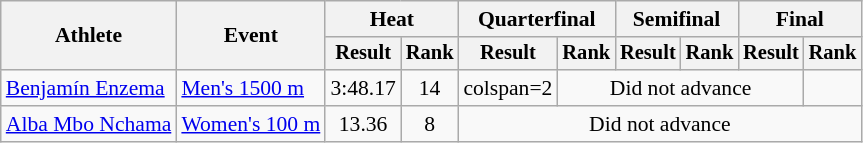<table class="wikitable" style="font-size:90%">
<tr>
<th rowspan="2">Athlete</th>
<th rowspan="2">Event</th>
<th colspan="2">Heat</th>
<th colspan="2">Quarterfinal</th>
<th colspan="2">Semifinal</th>
<th colspan="2">Final</th>
</tr>
<tr style="font-size:95%">
<th>Result</th>
<th>Rank</th>
<th>Result</th>
<th>Rank</th>
<th>Result</th>
<th>Rank</th>
<th>Result</th>
<th>Rank</th>
</tr>
<tr align=center>
<td align=left><a href='#'>Benjamín Enzema</a></td>
<td align=left><a href='#'>Men's 1500 m</a></td>
<td>3:48.17</td>
<td>14</td>
<td>colspan=2 </td>
<td colspan="4">Did not advance</td>
</tr>
<tr align=center>
<td align=left><a href='#'>Alba Mbo Nchama</a></td>
<td align=left><a href='#'>Women's 100 m</a></td>
<td>13.36</td>
<td>8</td>
<td colspan=6>Did not advance</td>
</tr>
</table>
